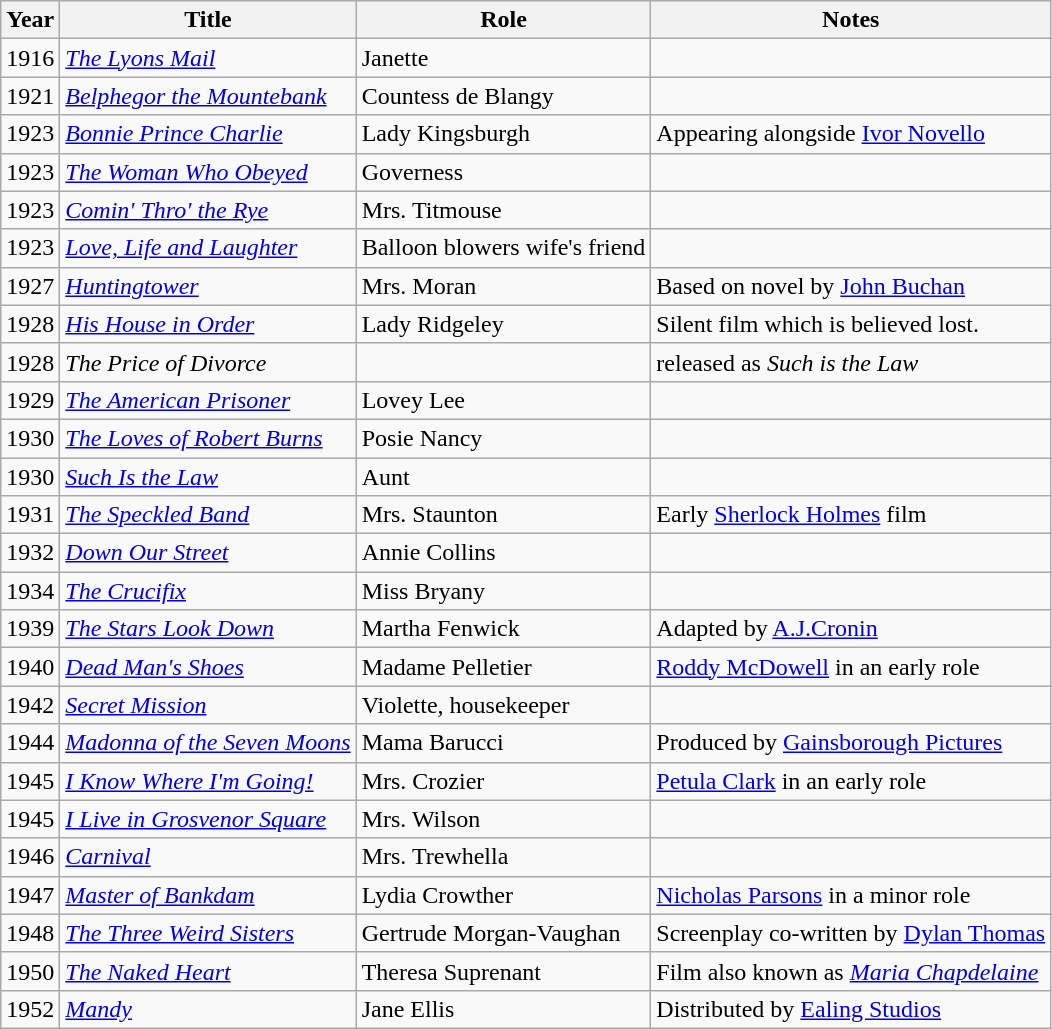<table class="wikitable sortable">
<tr>
<th>Year</th>
<th>Title</th>
<th>Role</th>
<th class="unsortable">Notes</th>
</tr>
<tr>
<td>1916</td>
<td><em><a href='#'>The Lyons Mail</a></em></td>
<td>Janette</td>
<td></td>
</tr>
<tr>
<td>1921</td>
<td><em><a href='#'>Belphegor the Mountebank</a></em></td>
<td>Countess de Blangy</td>
<td></td>
</tr>
<tr>
<td>1923</td>
<td><em><a href='#'>Bonnie Prince Charlie</a></em></td>
<td>Lady Kingsburgh</td>
<td>Appearing alongside <a href='#'>Ivor Novello</a></td>
</tr>
<tr>
<td>1923</td>
<td><em><a href='#'>The Woman Who Obeyed</a></em></td>
<td>Governess</td>
<td></td>
</tr>
<tr>
<td>1923</td>
<td><em><a href='#'>Comin' Thro' the Rye</a></em></td>
<td>Mrs. Titmouse</td>
<td></td>
</tr>
<tr>
<td>1923</td>
<td><em><a href='#'>Love, Life and Laughter</a></em></td>
<td>Balloon blowers wife's friend</td>
<td></td>
</tr>
<tr>
<td>1927</td>
<td><em><a href='#'>Huntingtower</a></em></td>
<td>Mrs. Moran</td>
<td>Based on novel by <a href='#'>John Buchan</a></td>
</tr>
<tr>
<td>1928</td>
<td><em><a href='#'>His House in Order</a></em></td>
<td>Lady Ridgeley</td>
<td>Silent film which is believed lost.</td>
</tr>
<tr>
<td>1928</td>
<td><em>The Price of Divorce</em></td>
<td></td>
<td>released as <em>Such is the Law</em></td>
</tr>
<tr>
<td>1929</td>
<td><em><a href='#'>The American Prisoner</a></em></td>
<td>Lovey Lee</td>
<td></td>
</tr>
<tr>
<td>1930</td>
<td><em><a href='#'>The Loves of Robert Burns</a></em></td>
<td>Posie Nancy</td>
<td></td>
</tr>
<tr>
<td>1930</td>
<td><em><a href='#'>Such Is the Law</a></em></td>
<td>Aunt</td>
<td></td>
</tr>
<tr>
<td>1931</td>
<td><em><a href='#'>The Speckled Band</a></em></td>
<td>Mrs. Staunton</td>
<td>Early <a href='#'>Sherlock Holmes</a> film</td>
</tr>
<tr>
<td>1932</td>
<td><em><a href='#'>Down Our Street</a></em></td>
<td>Annie Collins</td>
<td></td>
</tr>
<tr>
<td>1934</td>
<td><em><a href='#'>The Crucifix</a></em></td>
<td>Miss Bryany</td>
<td></td>
</tr>
<tr>
<td>1939</td>
<td><em><a href='#'>The Stars Look Down</a></em></td>
<td>Martha Fenwick</td>
<td>Adapted by <a href='#'>A.J.Cronin</a></td>
</tr>
<tr>
<td>1940</td>
<td><em><a href='#'>Dead Man's Shoes</a></em></td>
<td>Madame Pelletier</td>
<td><a href='#'>Roddy McDowell</a> in an early role</td>
</tr>
<tr>
<td>1942</td>
<td><em><a href='#'>Secret Mission</a></em></td>
<td>Violette, housekeeper</td>
<td></td>
</tr>
<tr>
<td>1944</td>
<td><em><a href='#'>Madonna of the Seven Moons</a></em></td>
<td>Mama Barucci</td>
<td>Produced by <a href='#'>Gainsborough Pictures</a></td>
</tr>
<tr>
<td>1945</td>
<td><em><a href='#'>I Know Where I'm Going!</a></em></td>
<td>Mrs. Crozier</td>
<td><a href='#'>Petula Clark</a> in an early role</td>
</tr>
<tr>
<td>1945</td>
<td><em><a href='#'>I Live in Grosvenor Square</a></em></td>
<td>Mrs. Wilson</td>
<td></td>
</tr>
<tr>
<td>1946</td>
<td><em><a href='#'>Carnival</a></em></td>
<td>Mrs. Trewhella</td>
<td></td>
</tr>
<tr>
<td>1947</td>
<td><em><a href='#'>Master of Bankdam</a></em></td>
<td>Lydia Crowther</td>
<td><a href='#'>Nicholas Parsons</a> in a minor role</td>
</tr>
<tr>
<td>1948</td>
<td><em><a href='#'>The Three Weird Sisters</a></em></td>
<td>Gertrude Morgan-Vaughan</td>
<td>Screenplay co-written by <a href='#'>Dylan Thomas</a></td>
</tr>
<tr>
<td>1950</td>
<td><em><a href='#'>The Naked Heart</a></em></td>
<td>Theresa Suprenant</td>
<td>Film also known as <em><a href='#'>Maria Chapdelaine</a></em></td>
</tr>
<tr>
<td>1952</td>
<td><em><a href='#'>Mandy</a></em></td>
<td>Jane Ellis</td>
<td>Distributed by <a href='#'>Ealing Studios</a></td>
</tr>
</table>
